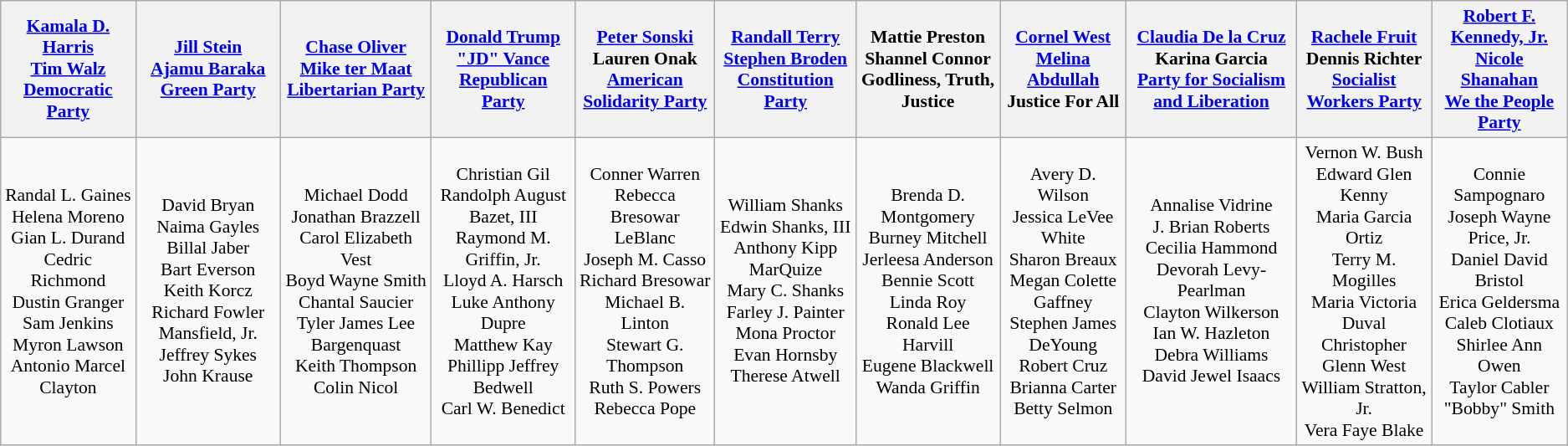<table class="wikitable" style="font-size:90%;text-align:center;">
<tr>
<th><a href='#'>Kamala D. Harris</a><br><a href='#'>Tim Walz</a><br><a href='#'>Democratic Party</a></th>
<th><a href='#'>Jill Stein</a><br><a href='#'>Ajamu Baraka</a><br><a href='#'>Green Party</a></th>
<th><a href='#'>Chase Oliver</a><br><a href='#'>Mike ter Maat</a><br><a href='#'>Libertarian Party</a></th>
<th><a href='#'>Donald Trump</a><br><a href='#'>"JD" Vance</a><br><a href='#'>Republican Party</a></th>
<th><a href='#'>Peter Sonski</a><br>Lauren Onak<br><a href='#'>American Solidarity Party</a></th>
<th><a href='#'>Randall Terry</a><br><a href='#'>Stephen Broden</a><br><a href='#'>Constitution Party</a></th>
<th>Mattie Preston<br>Shannel Connor<br>Godliness, Truth, Justice</th>
<th><a href='#'>Cornel West</a><br><a href='#'>Melina Abdullah</a><br>Justice For All</th>
<th><a href='#'>Claudia De la Cruz</a><br>Karina Garcia<br><a href='#'>Party for Socialism and Liberation</a></th>
<th><a href='#'>Rachele Fruit</a><br>Dennis Richter<br><a href='#'>Socialist Workers Party</a></th>
<th><a href='#'>Robert F. Kennedy, Jr.</a><br><a href='#'>Nicole Shanahan</a><br><a href='#'>We the People Party</a></th>
</tr>
<tr>
<td>Randal L. Gaines<br>Helena Moreno<br>Gian L. Durand<br>Cedric Richmond<br>Dustin Granger<br>Sam Jenkins<br>Myron Lawson<br>Antonio Marcel Clayton</td>
<td>David Bryan<br>Naima Gayles<br>Billal Jaber<br>Bart Everson<br>Keith Korcz<br>Richard Fowler Mansfield, Jr.<br>Jeffrey Sykes<br>John Krause</td>
<td>Michael Dodd<br>Jonathan Brazzell<br>Carol Elizabeth Vest<br>Boyd Wayne Smith<br>Chantal Saucier<br>Tyler James Lee Bargenquast<br>Keith Thompson<br>Colin Nicol</td>
<td>Christian Gil<br>Randolph August Bazet, III<br>Raymond M. Griffin, Jr.<br>Lloyd A. Harsch<br>Luke Anthony Dupre<br>Matthew Kay<br>Phillipp Jeffrey Bedwell<br>Carl W. Benedict</td>
<td>Conner Warren<br>Rebecca Bresowar LeBlanc<br>Joseph M. Casso<br>Richard Bresowar<br>Michael B. Linton<br>Stewart G. Thompson<br>Ruth S. Powers<br>Rebecca Pope</td>
<td>William Shanks<br>Edwin Shanks, III<br>Anthony Kipp MarQuize<br>Mary C. Shanks<br>Farley J. Painter<br>Mona Proctor<br>Evan Hornsby<br>Therese Atwell</td>
<td>Brenda D. Montgomery<br>Burney Mitchell<br>Jerleesa Anderson<br>Bennie Scott<br>Linda Roy<br>Ronald Lee Harvill<br>Eugene Blackwell<br>Wanda Griffin</td>
<td>Avery D. Wilson<br>Jessica LeVee White<br>Sharon Breaux<br>Megan Colette Gaffney<br>Stephen James DeYoung<br>Robert Cruz<br>Brianna Carter<br>Betty Selmon</td>
<td>Annalise Vidrine<br>J. Brian Roberts<br>Cecilia Hammond<br>Devorah Levy-Pearlman<br>Clayton Wilkerson<br>Ian W. Hazleton<br>Debra Williams<br>David Jewel Isaacs</td>
<td>Vernon W. Bush<br>Edward Glen Kenny<br>Maria Garcia Ortiz<br>Terry M. Mogilles<br>Maria Victoria Duval<br>Christopher Glenn West<br>William Stratton, Jr.<br>Vera Faye Blake</td>
<td>Connie Sampognaro<br>Joseph Wayne Price, Jr.<br>Daniel David Bristol<br>Erica Geldersma<br>Caleb Clotiaux<br>Shirlee Ann Owen<br>Taylor Cabler<br>"Bobby" Smith</td>
</tr>
</table>
